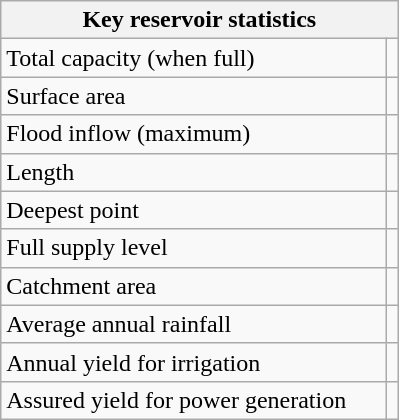<table class="wikitable">
<tr>
<th colspan=2>Key reservoir statistics</th>
</tr>
<tr>
<td scope="col" width="250px">Total capacity (when full)</td>
<td align="right"></td>
</tr>
<tr>
<td>Surface area</td>
<td align="right"></td>
</tr>
<tr>
<td>Flood inflow (maximum)</td>
<td align="right"></td>
</tr>
<tr>
<td>Length</td>
<td align="right"></td>
</tr>
<tr>
<td>Deepest point</td>
<td align="right"></td>
</tr>
<tr>
<td>Full supply level</td>
<td align="right"> </td>
</tr>
<tr>
<td>Catchment area</td>
<td align="right"></td>
</tr>
<tr>
<td>Average annual rainfall</td>
<td align="right"></td>
</tr>
<tr>
<td>Annual yield for irrigation</td>
<td align="right"></td>
</tr>
<tr>
<td>Assured yield for power generation</td>
<td align="right"></td>
</tr>
</table>
